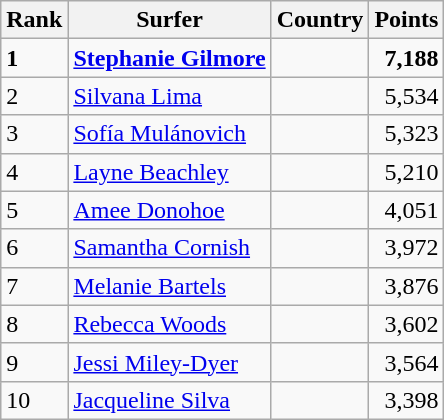<table class="wikitable">
<tr>
<th>Rank</th>
<th>Surfer</th>
<th>Country</th>
<th>Points</th>
</tr>
<tr>
<td><strong>1</strong></td>
<td><strong><a href='#'>Stephanie Gilmore</a></strong></td>
<td><strong></strong></td>
<td align=right><strong>7,188</strong></td>
</tr>
<tr>
<td>2</td>
<td><a href='#'>Silvana Lima</a></td>
<td></td>
<td align=right>5,534</td>
</tr>
<tr>
<td>3</td>
<td><a href='#'>Sofía Mulánovich</a></td>
<td></td>
<td align=right>5,323</td>
</tr>
<tr>
<td>4</td>
<td><a href='#'>Layne Beachley</a></td>
<td></td>
<td align=right>5,210</td>
</tr>
<tr>
<td>5</td>
<td><a href='#'>Amee Donohoe</a></td>
<td></td>
<td align=right>4,051</td>
</tr>
<tr>
<td>6</td>
<td><a href='#'>Samantha Cornish</a></td>
<td></td>
<td align=right>3,972</td>
</tr>
<tr>
<td>7</td>
<td><a href='#'>Melanie Bartels</a></td>
<td></td>
<td align=right>3,876</td>
</tr>
<tr>
<td>8</td>
<td><a href='#'>Rebecca Woods</a></td>
<td></td>
<td align=right>3,602</td>
</tr>
<tr>
<td>9</td>
<td><a href='#'>Jessi Miley-Dyer</a></td>
<td></td>
<td align=right>3,564</td>
</tr>
<tr>
<td>10</td>
<td><a href='#'>Jacqueline Silva</a></td>
<td></td>
<td align=right>3,398</td>
</tr>
</table>
